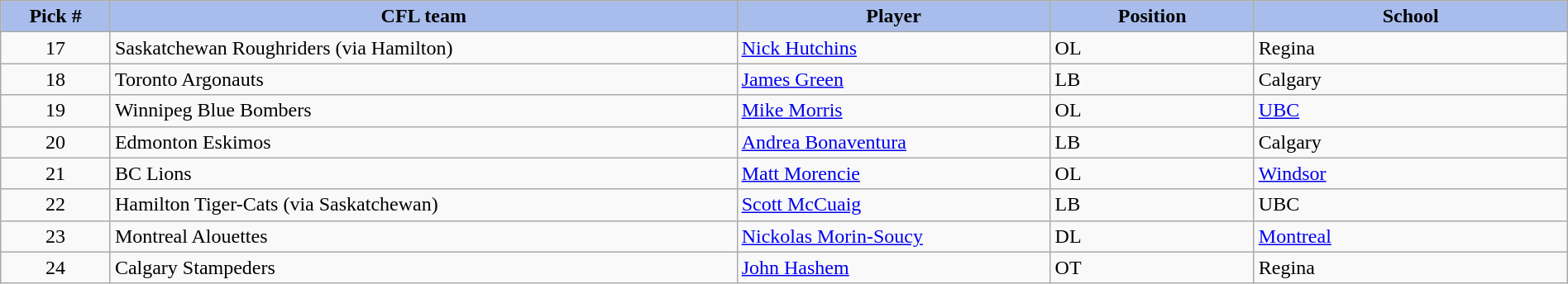<table class="wikitable" border="1" style="width: 100%">
<tr>
<th style="background:#a8bdec;" width=7%>Pick #</th>
<th width=40% style="background:#a8bdec;">CFL team</th>
<th width=20% style="background:#a8bdec;">Player</th>
<th width=13% style="background:#a8bdec;">Position</th>
<th width=20% style="background:#a8bdec;">School</th>
</tr>
<tr>
<td align=center>17</td>
<td>Saskatchewan Roughriders (via Hamilton)</td>
<td><a href='#'>Nick Hutchins</a></td>
<td>OL</td>
<td>Regina</td>
</tr>
<tr>
<td align=center>18</td>
<td>Toronto Argonauts</td>
<td><a href='#'>James Green</a></td>
<td>LB</td>
<td>Calgary</td>
</tr>
<tr>
<td align=center>19</td>
<td>Winnipeg Blue Bombers</td>
<td><a href='#'>Mike Morris</a></td>
<td>OL</td>
<td><a href='#'>UBC</a></td>
</tr>
<tr>
<td align=center>20</td>
<td>Edmonton Eskimos</td>
<td><a href='#'>Andrea Bonaventura</a></td>
<td>LB</td>
<td>Calgary</td>
</tr>
<tr>
<td align=center>21</td>
<td>BC Lions</td>
<td><a href='#'>Matt Morencie</a></td>
<td>OL</td>
<td><a href='#'>Windsor</a></td>
</tr>
<tr>
<td align=center>22</td>
<td>Hamilton Tiger-Cats (via Saskatchewan)</td>
<td><a href='#'>Scott McCuaig</a></td>
<td>LB</td>
<td>UBC</td>
</tr>
<tr>
<td align=center>23</td>
<td>Montreal Alouettes</td>
<td><a href='#'>Nickolas Morin-Soucy</a></td>
<td>DL</td>
<td><a href='#'>Montreal</a></td>
</tr>
<tr>
<td align=center>24</td>
<td>Calgary Stampeders</td>
<td><a href='#'>John Hashem</a></td>
<td>OT</td>
<td>Regina</td>
</tr>
</table>
